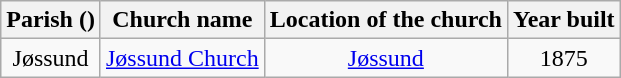<table class="wikitable" style="text-align:center">
<tr>
<th>Parish ()</th>
<th>Church name</th>
<th>Location of the church</th>
<th>Year built</th>
</tr>
<tr>
<td rowspan="1">Jøssund</td>
<td><a href='#'>Jøssund Church</a></td>
<td><a href='#'>Jøssund</a></td>
<td>1875</td>
</tr>
</table>
